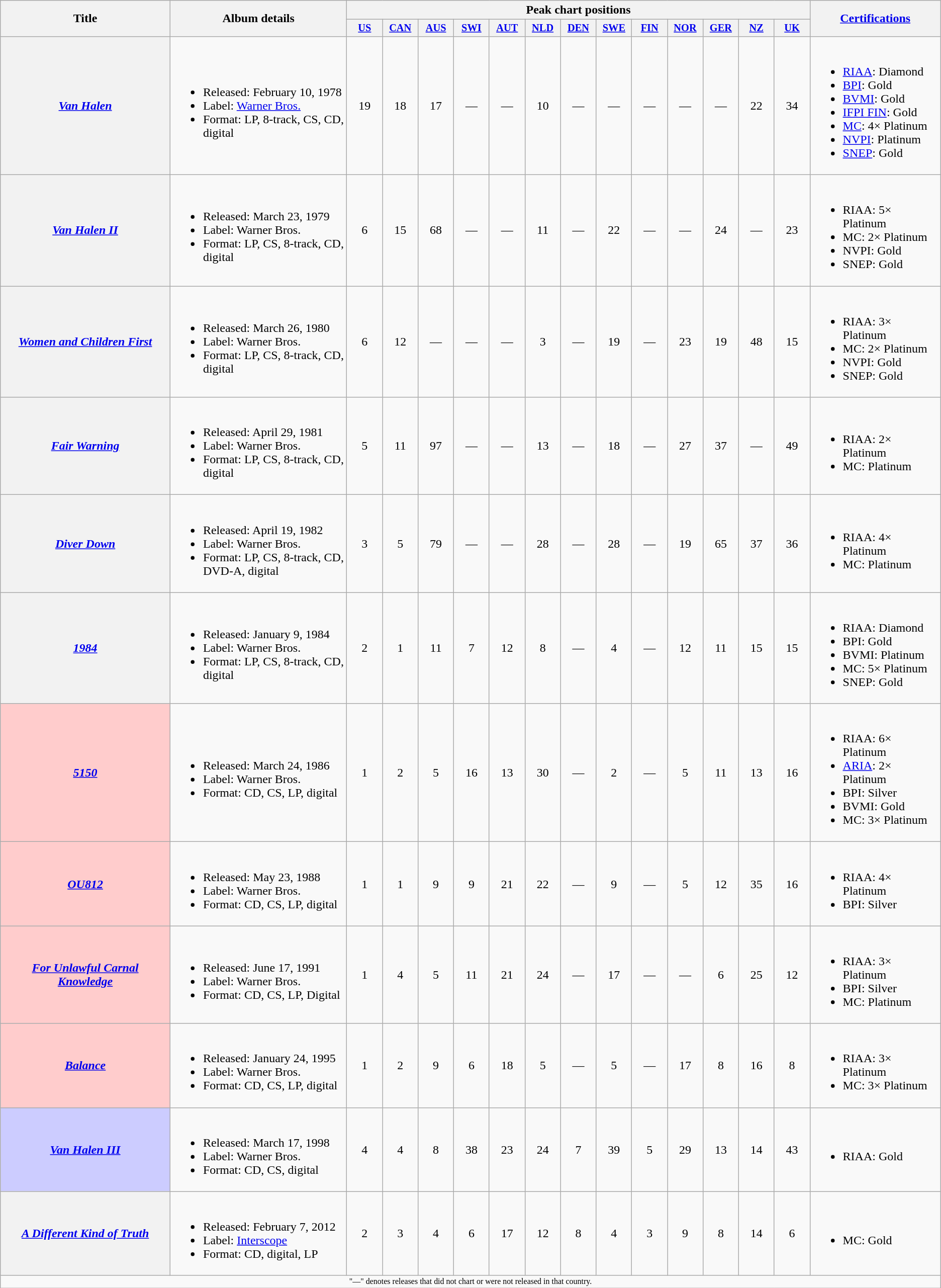<table class="wikitable plainrowheaders">
<tr>
<th rowspan="2">Title</th>
<th rowspan="2" style="width:227px;">Album details</th>
<th colspan="13">Peak chart positions</th>
<th rowspan="2"><a href='#'>Certifications</a><br></th>
</tr>
<tr>
<th style="width:3em;font-size:85%"><a href='#'>US</a><br></th>
<th style="width:3em;font-size:85%"><a href='#'>CAN</a><br></th>
<th style="width:3em;font-size:85%"><a href='#'>AUS</a><br></th>
<th style="width:3em;font-size:85%"><a href='#'>SWI</a><br></th>
<th style="width:3em;font-size:85%"><a href='#'>AUT</a><br></th>
<th style="width:3em;font-size:85%"><a href='#'>NLD</a><br></th>
<th style="width:3em;font-size:85%"><a href='#'>DEN</a><br></th>
<th style="width:3em;font-size:85%"><a href='#'>SWE</a><br></th>
<th style="width:3em;font-size:85%"><a href='#'>FIN</a><br></th>
<th style="width:3em;font-size:85%"><a href='#'>NOR</a><br></th>
<th style="width:3em;font-size:85%"><a href='#'>GER</a><br></th>
<th style="width:3em;font-size:85%"><a href='#'>NZ</a><br></th>
<th style="width:3em;font-size:85%"><a href='#'>UK</a><br></th>
</tr>
<tr>
<th scope="row"><em><a href='#'>Van Halen</a></em></th>
<td><br><ul><li>Released: February 10, 1978</li><li>Label: <a href='#'>Warner Bros.</a></li><li>Format: LP, 8-track, CS, CD, digital</li></ul></td>
<td style="text-align:center;">19</td>
<td style="text-align:center;">18</td>
<td style="text-align:center;">17</td>
<td style="text-align:center;">—</td>
<td style="text-align:center;">—</td>
<td style="text-align:center;">10</td>
<td style="text-align:center;">—</td>
<td style="text-align:center;">—</td>
<td style="text-align:center;">—</td>
<td style="text-align:center;">—</td>
<td style="text-align:center;">—</td>
<td style="text-align:center;">22</td>
<td style="text-align:center;">34</td>
<td><br><ul><li><a href='#'>RIAA</a>: Diamond</li><li><a href='#'>BPI</a>: Gold</li><li><a href='#'>BVMI</a>: Gold</li><li><a href='#'>IFPI FIN</a>: Gold</li><li><a href='#'>MC</a>: 4× Platinum</li><li><a href='#'>NVPI</a>: Platinum</li><li><a href='#'>SNEP</a>: Gold</li></ul></td>
</tr>
<tr>
<th scope="row"><em><a href='#'>Van Halen II</a></em></th>
<td><br><ul><li>Released: March 23, 1979</li><li>Label: Warner Bros.</li><li>Format: LP, CS, 8-track, CD, digital</li></ul></td>
<td style="text-align:center;">6</td>
<td style="text-align:center;">15</td>
<td style="text-align:center;">68</td>
<td style="text-align:center;">—</td>
<td style="text-align:center;">—</td>
<td style="text-align:center;">11</td>
<td style="text-align:center;">—</td>
<td style="text-align:center;">22</td>
<td style="text-align:center;">—</td>
<td style="text-align:center;">—</td>
<td style="text-align:center;">24</td>
<td style="text-align:center;">—</td>
<td style="text-align:center;">23</td>
<td><br><ul><li>RIAA: 5× Platinum</li><li>MC: 2× Platinum</li><li>NVPI: Gold</li><li>SNEP: Gold</li></ul></td>
</tr>
<tr>
<th scope="row"><em><a href='#'>Women and Children First</a></em></th>
<td><br><ul><li>Released: March 26, 1980</li><li>Label: Warner Bros.</li><li>Format: LP, CS, 8-track, CD, digital</li></ul></td>
<td style="text-align:center;">6</td>
<td style="text-align:center;">12</td>
<td style="text-align:center;">—</td>
<td style="text-align:center;">—</td>
<td style="text-align:center;">—</td>
<td style="text-align:center;">3</td>
<td style="text-align:center;">—</td>
<td style="text-align:center;">19</td>
<td style="text-align:center;">—</td>
<td style="text-align:center;">23</td>
<td style="text-align:center;">19</td>
<td style="text-align:center;">48</td>
<td style="text-align:center;">15</td>
<td><br><ul><li>RIAA: 3× Platinum</li><li>MC: 2× Platinum</li><li>NVPI: Gold</li><li>SNEP: Gold</li></ul></td>
</tr>
<tr>
<th scope="row"><em><a href='#'>Fair Warning</a></em></th>
<td><br><ul><li>Released: April 29, 1981</li><li>Label: Warner Bros.</li><li>Format: LP, CS, 8-track, CD, digital</li></ul></td>
<td style="text-align:center;">5</td>
<td style="text-align:center;">11</td>
<td style="text-align:center;">97</td>
<td style="text-align:center;">—</td>
<td style="text-align:center;">—</td>
<td style="text-align:center;">13</td>
<td style="text-align:center;">—</td>
<td style="text-align:center;">18</td>
<td style="text-align:center;">—</td>
<td style="text-align:center;">27</td>
<td style="text-align:center;">37</td>
<td style="text-align:center;">—</td>
<td style="text-align:center;">49</td>
<td><br><ul><li>RIAA: 2× Platinum</li><li>MC: Platinum</li></ul></td>
</tr>
<tr>
<th scope="row"><em><a href='#'>Diver Down</a></em></th>
<td><br><ul><li>Released: April 19, 1982</li><li>Label: Warner Bros.</li><li>Format: LP, CS, 8-track, CD, DVD-A, digital</li></ul></td>
<td style="text-align:center;">3</td>
<td style="text-align:center;">5</td>
<td style="text-align:center;">79</td>
<td style="text-align:center;">—</td>
<td style="text-align:center;">—</td>
<td style="text-align:center;">28</td>
<td style="text-align:center;">—</td>
<td style="text-align:center;">28</td>
<td style="text-align:center;">—</td>
<td style="text-align:center;">19</td>
<td style="text-align:center;">65</td>
<td style="text-align:center;">37</td>
<td style="text-align:center;">36</td>
<td><br><ul><li>RIAA: 4× Platinum</li><li>MC: Platinum</li></ul></td>
</tr>
<tr>
<th scope="row"><em><a href='#'>1984</a></em></th>
<td><br><ul><li>Released: January 9, 1984</li><li>Label: Warner Bros.</li><li>Format: LP, CS, 8-track, CD, digital</li></ul></td>
<td style="text-align:center;">2</td>
<td style="text-align:center;">1</td>
<td style="text-align:center;">11</td>
<td style="text-align:center;">7</td>
<td style="text-align:center;">12</td>
<td style="text-align:center;">8</td>
<td style="text-align:center;">—</td>
<td style="text-align:center;">4</td>
<td style="text-align:center;">—</td>
<td style="text-align:center;">12</td>
<td style="text-align:center;">11</td>
<td style="text-align:center;">15</td>
<td style="text-align:center;">15</td>
<td><br><ul><li>RIAA: Diamond</li><li>BPI: Gold</li><li>BVMI: Platinum</li><li>MC: 5× Platinum</li><li>SNEP: Gold</li></ul></td>
</tr>
<tr>
<th scope="row" style="background-color:#ffcccc"><em><a href='#'>5150</a></em></th>
<td><br><ul><li>Released: March 24, 1986</li><li>Label: Warner Bros.</li><li>Format: CD, CS, LP, digital</li></ul></td>
<td style="text-align:center;">1</td>
<td style="text-align:center;">2</td>
<td style="text-align:center;">5</td>
<td style="text-align:center;">16</td>
<td style="text-align:center;">13</td>
<td style="text-align:center;">30</td>
<td style="text-align:center;">—</td>
<td style="text-align:center;">2</td>
<td style="text-align:center;">—</td>
<td style="text-align:center;">5</td>
<td style="text-align:center;">11</td>
<td style="text-align:center;">13</td>
<td style="text-align:center;">16</td>
<td><br><ul><li>RIAA: 6× Platinum</li><li><a href='#'>ARIA</a>: 2× Platinum</li><li>BPI: Silver</li><li>BVMI: Gold</li><li>MC: 3× Platinum</li></ul></td>
</tr>
<tr>
<th scope="row" style="background-color:#ffcccc"><em><a href='#'>OU812</a></em></th>
<td><br><ul><li>Released: May 23, 1988</li><li>Label: Warner Bros.</li><li>Format: CD, CS, LP, digital</li></ul></td>
<td style="text-align:center;">1</td>
<td style="text-align:center;">1</td>
<td style="text-align:center;">9</td>
<td style="text-align:center;">9</td>
<td style="text-align:center;">21</td>
<td style="text-align:center;">22</td>
<td style="text-align:center;">—</td>
<td style="text-align:center;">9</td>
<td style="text-align:center;">—</td>
<td style="text-align:center;">5</td>
<td style="text-align:center;">12</td>
<td style="text-align:center;">35</td>
<td style="text-align:center;">16</td>
<td><br><ul><li>RIAA: 4× Platinum</li><li>BPI: Silver</li></ul></td>
</tr>
<tr>
<th scope="row" style="background-color:#ffcccc"><em><a href='#'>For Unlawful Carnal Knowledge</a></em></th>
<td><br><ul><li>Released: June 17, 1991</li><li>Label: Warner Bros.</li><li>Format: CD, CS, LP, Digital</li></ul></td>
<td style="text-align:center;">1</td>
<td style="text-align:center;">4</td>
<td style="text-align:center;">5</td>
<td style="text-align:center;">11</td>
<td style="text-align:center;">21</td>
<td style="text-align:center;">24</td>
<td style="text-align:center;">—</td>
<td style="text-align:center;">17</td>
<td style="text-align:center;">—</td>
<td style="text-align:center;">—</td>
<td style="text-align:center;">6</td>
<td style="text-align:center;">25</td>
<td style="text-align:center;">12</td>
<td><br><ul><li>RIAA: 3× Platinum</li><li>BPI: Silver</li><li>MC: Platinum</li></ul></td>
</tr>
<tr>
<th scope="row" style="background-color:#ffcccc"><em><a href='#'>Balance</a></em></th>
<td><br><ul><li>Released: January 24, 1995</li><li>Label: Warner Bros.</li><li>Format: CD, CS, LP, digital</li></ul></td>
<td style="text-align:center;">1</td>
<td style="text-align:center;">2</td>
<td style="text-align:center;">9</td>
<td style="text-align:center;">6</td>
<td style="text-align:center;">18</td>
<td style="text-align:center;">5</td>
<td style="text-align:center;">—</td>
<td style="text-align:center;">5</td>
<td style="text-align:center;">—</td>
<td style="text-align:center;">17</td>
<td style="text-align:center;">8</td>
<td style="text-align:center;">16</td>
<td style="text-align:center;">8</td>
<td><br><ul><li>RIAA: 3× Platinum</li><li>MC: 3× Platinum</li></ul></td>
</tr>
<tr>
<th scope="row" style="background-color:#ccccff"><em><a href='#'>Van Halen III</a></em></th>
<td><br><ul><li>Released: March 17, 1998</li><li>Label: Warner Bros.</li><li>Format: CD, CS, digital</li></ul></td>
<td style="text-align:center;">4</td>
<td style="text-align:center;">4</td>
<td style="text-align:center;">8</td>
<td style="text-align:center;">38</td>
<td style="text-align:center;">23</td>
<td style="text-align:center;">24</td>
<td style="text-align:center;">7</td>
<td style="text-align:center;">39</td>
<td style="text-align:center;">5</td>
<td style="text-align:center;">29</td>
<td style="text-align:center;">13</td>
<td style="text-align:center;">14</td>
<td style="text-align:center;">43</td>
<td><br><ul><li>RIAA: Gold</li></ul></td>
</tr>
<tr>
<th scope="row"><em><a href='#'>A Different Kind of Truth</a></em></th>
<td><br><ul><li>Released: February 7, 2012</li><li>Label: <a href='#'>Interscope</a></li><li>Format: CD, digital, LP</li></ul></td>
<td style="text-align:center;">2</td>
<td style="text-align:center;">3</td>
<td style="text-align:center;">4</td>
<td style="text-align:center;">6</td>
<td style="text-align:center;">17</td>
<td style="text-align:center;">12</td>
<td style="text-align:center;">8</td>
<td style="text-align:center;">4</td>
<td style="text-align:center;">3</td>
<td style="text-align:center;">9</td>
<td style="text-align:center;">8</td>
<td style="text-align:center;">14</td>
<td style="text-align:center;">6</td>
<td><br><ul><li>MC: Gold</li></ul></td>
</tr>
<tr>
<td colspan="16" style="text-align:center; font-size:8pt;">"—" denotes releases that did not chart or were not released in that country.</td>
</tr>
</table>
